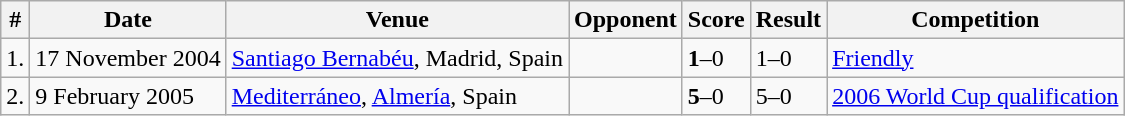<table class="wikitable">
<tr>
<th>#</th>
<th>Date</th>
<th>Venue</th>
<th>Opponent</th>
<th>Score</th>
<th>Result</th>
<th>Competition</th>
</tr>
<tr>
<td>1.</td>
<td>17 November 2004</td>
<td><a href='#'>Santiago Bernabéu</a>, Madrid, Spain</td>
<td></td>
<td><strong>1</strong>–0</td>
<td>1–0</td>
<td><a href='#'>Friendly</a></td>
</tr>
<tr>
<td>2.</td>
<td>9 February 2005</td>
<td><a href='#'>Mediterráneo</a>, <a href='#'>Almería</a>, Spain</td>
<td></td>
<td><strong>5</strong>–0</td>
<td>5–0</td>
<td><a href='#'>2006 World Cup qualification</a></td>
</tr>
</table>
